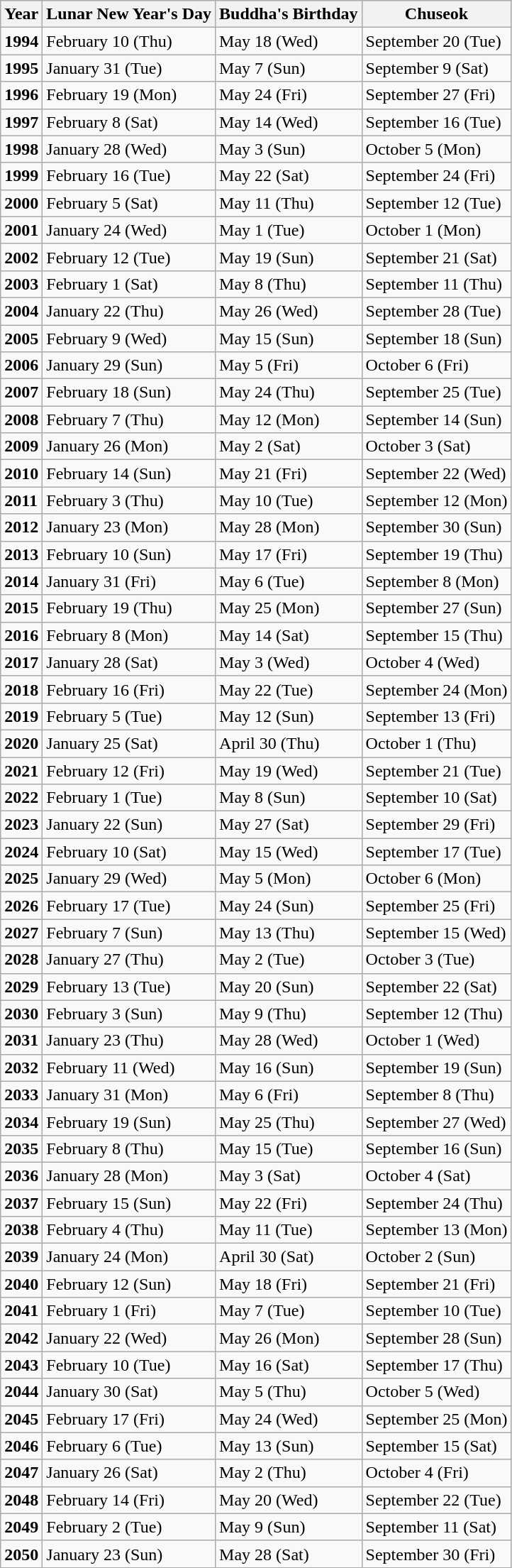<table class=wikitable>
<tr>
<th>Year</th>
<th>Lunar New Year's Day</th>
<th>Buddha's Birthday</th>
<th>Chuseok</th>
</tr>
<tr>
<td><strong>1994</strong></td>
<td>February 10 (Thu)</td>
<td>May 18 (Wed)</td>
<td>September 20 (Tue)</td>
</tr>
<tr>
<td><strong>1995</strong></td>
<td>January 31 (Tue)</td>
<td>May 7 (Sun)</td>
<td>September 9 (Sat)</td>
</tr>
<tr>
<td><strong>1996</strong></td>
<td>February 19 (Mon)</td>
<td>May 24 (Fri)</td>
<td>September 27 (Fri)</td>
</tr>
<tr>
<td><strong>1997</strong></td>
<td>February 8 (Sat)</td>
<td>May 14 (Wed)</td>
<td>September 16 (Tue)</td>
</tr>
<tr>
<td><strong>1998</strong></td>
<td>January 28 (Wed)</td>
<td>May 3 (Sun)</td>
<td>October 5 (Mon)</td>
</tr>
<tr>
<td><strong>1999</strong></td>
<td>February 16 (Tue)</td>
<td>May 22 (Sat)</td>
<td>September 24 (Fri)</td>
</tr>
<tr>
<td><strong>2000</strong></td>
<td>February 5 (Sat)</td>
<td>May 11 (Thu)</td>
<td>September 12 (Tue)</td>
</tr>
<tr>
<td><strong>2001</strong></td>
<td>January 24 (Wed)</td>
<td>May 1 (Tue)</td>
<td>October 1 (Mon)</td>
</tr>
<tr>
<td><strong>2002</strong></td>
<td>February 12 (Tue)</td>
<td>May 19 (Sun)</td>
<td>September 21 (Sat)</td>
</tr>
<tr>
<td><strong>2003</strong></td>
<td>February 1 (Sat)</td>
<td>May 8 (Thu)</td>
<td>September 11 (Thu)</td>
</tr>
<tr>
<td><strong>2004</strong></td>
<td>January 22 (Thu)</td>
<td>May 26 (Wed)</td>
<td>September 28 (Tue)</td>
</tr>
<tr>
<td><strong>2005</strong></td>
<td>February 9 (Wed)</td>
<td>May 15 (Sun)</td>
<td>September 18 (Sun)</td>
</tr>
<tr>
<td><strong>2006</strong></td>
<td>January 29 (Sun)</td>
<td>May 5 (Fri)</td>
<td>October 6 (Fri)</td>
</tr>
<tr>
<td><strong>2007</strong></td>
<td>February 18 (Sun)</td>
<td>May 24 (Thu)</td>
<td>September 25 (Tue)</td>
</tr>
<tr>
<td><strong>2008</strong></td>
<td>February 7 (Thu)</td>
<td>May 12 (Mon)</td>
<td>September 14 (Sun)</td>
</tr>
<tr>
<td><strong>2009</strong></td>
<td>January 26 (Mon)</td>
<td>May 2 (Sat)</td>
<td>October 3 (Sat)</td>
</tr>
<tr>
<td><strong>2010</strong></td>
<td>February 14 (Sun)</td>
<td>May 21 (Fri)</td>
<td>September 22 (Wed)</td>
</tr>
<tr>
<td><strong>2011</strong></td>
<td>February 3 (Thu)</td>
<td>May 10 (Tue)</td>
<td>September 12 (Mon)</td>
</tr>
<tr>
<td><strong>2012</strong></td>
<td>January 23 (Mon)</td>
<td>May 28 (Mon)</td>
<td>September 30 (Sun)</td>
</tr>
<tr>
<td><strong>2013</strong></td>
<td>February 10 (Sun)</td>
<td>May 17 (Fri)</td>
<td>September 19 (Thu)</td>
</tr>
<tr>
<td><strong>2014</strong></td>
<td>January 31 (Fri)</td>
<td>May 6 (Tue)</td>
<td>September 8 (Mon)</td>
</tr>
<tr>
<td><strong>2015</strong></td>
<td>February 19 (Thu)</td>
<td>May 25 (Mon)</td>
<td>September 27 (Sun)</td>
</tr>
<tr>
<td><strong>2016</strong></td>
<td>February 8 (Mon)</td>
<td>May 14 (Sat)</td>
<td>September 15 (Thu)</td>
</tr>
<tr>
<td><strong>2017</strong></td>
<td>January 28 (Sat)</td>
<td>May 3 (Wed)</td>
<td>October 4 (Wed)</td>
</tr>
<tr>
<td><strong>2018</strong></td>
<td>February 16 (Fri)</td>
<td>May 22 (Tue)</td>
<td>September 24 (Mon)</td>
</tr>
<tr>
<td><strong>2019</strong></td>
<td>February 5 (Tue)</td>
<td>May 12 (Sun)</td>
<td>September 13 (Fri)</td>
</tr>
<tr>
<td><strong>2020</strong></td>
<td>January 25 (Sat)</td>
<td>April 30 (Thu)</td>
<td>October 1 (Thu)</td>
</tr>
<tr>
<td><strong>2021</strong></td>
<td>February 12 (Fri)</td>
<td>May 19 (Wed)</td>
<td>September 21 (Tue)</td>
</tr>
<tr>
<td><strong>2022</strong></td>
<td>February 1 (Tue)</td>
<td>May 8 (Sun)</td>
<td>September 10 (Sat)</td>
</tr>
<tr>
<td><strong>2023</strong></td>
<td>January 22 (Sun)</td>
<td>May 27 (Sat)</td>
<td>September 29 (Fri)</td>
</tr>
<tr>
<td><strong>2024</strong></td>
<td>February 10 (Sat)</td>
<td>May 15 (Wed)</td>
<td>September 17 (Tue)</td>
</tr>
<tr>
<td><strong>2025</strong></td>
<td>January 29 (Wed)</td>
<td>May 5 (Mon)</td>
<td>October 6 (Mon)</td>
</tr>
<tr>
<td><strong>2026</strong></td>
<td>February 17 (Tue)</td>
<td>May 24 (Sun)</td>
<td>September 25 (Fri)</td>
</tr>
<tr>
<td><strong>2027</strong></td>
<td>February 7 (Sun)</td>
<td>May 13 (Thu)</td>
<td>September 15 (Wed)</td>
</tr>
<tr>
<td><strong>2028</strong></td>
<td>January 27 (Thu)</td>
<td>May 2 (Tue)</td>
<td>October 3 (Tue)</td>
</tr>
<tr>
<td><strong>2029</strong></td>
<td>February 13 (Tue)</td>
<td>May 20 (Sun)</td>
<td>September 22 (Sat)</td>
</tr>
<tr>
<td><strong>2030</strong></td>
<td>February 3 (Sun)</td>
<td>May 9 (Thu)</td>
<td>September 12 (Thu)</td>
</tr>
<tr>
<td><strong>2031</strong></td>
<td>January 23 (Thu)</td>
<td>May 28 (Wed)</td>
<td>October 1 (Wed)</td>
</tr>
<tr>
<td><strong>2032</strong></td>
<td>February 11 (Wed)</td>
<td>May 16 (Sun)</td>
<td>September 19 (Sun)</td>
</tr>
<tr>
<td><strong>2033</strong></td>
<td>January 31 (Mon)</td>
<td>May 6 (Fri)</td>
<td>September 8 (Thu)</td>
</tr>
<tr>
<td><strong>2034</strong></td>
<td>February 19 (Sun)</td>
<td>May 25 (Thu)</td>
<td>September 27 (Wed)</td>
</tr>
<tr>
<td><strong>2035</strong></td>
<td>February 8 (Thu)</td>
<td>May 15 (Tue)</td>
<td>September 16 (Sun)</td>
</tr>
<tr>
<td><strong>2036</strong></td>
<td>January 28 (Mon)</td>
<td>May 3 (Sat)</td>
<td>October 4 (Sat)</td>
</tr>
<tr>
<td><strong>2037</strong></td>
<td>February 15 (Sun)</td>
<td>May 22 (Fri)</td>
<td>September 24 (Thu)</td>
</tr>
<tr>
<td><strong>2038</strong></td>
<td>February 4 (Thu)</td>
<td>May 11 (Tue)</td>
<td>September 13 (Mon)</td>
</tr>
<tr>
<td><strong>2039</strong></td>
<td>January 24 (Mon)</td>
<td>April 30 (Sat)</td>
<td>October 2 (Sun)</td>
</tr>
<tr>
<td><strong>2040</strong></td>
<td>February 12 (Sun)</td>
<td>May 18 (Fri)</td>
<td>September 21 (Fri)</td>
</tr>
<tr>
<td><strong>2041</strong></td>
<td>February 1 (Fri)</td>
<td>May 7 (Tue)</td>
<td>September 10 (Tue)</td>
</tr>
<tr>
<td><strong>2042</strong></td>
<td>January 22 (Wed)</td>
<td>May 26 (Mon)</td>
<td>September 28 (Sun)</td>
</tr>
<tr>
<td><strong>2043</strong></td>
<td>February 10 (Tue)</td>
<td>May 16 (Sat)</td>
<td>September 17 (Thu)</td>
</tr>
<tr>
<td><strong>2044</strong></td>
<td>January 30 (Sat)</td>
<td>May 5 (Thu)</td>
<td>October 5 (Wed)</td>
</tr>
<tr>
<td><strong>2045</strong></td>
<td>February 17 (Fri)</td>
<td>May 24 (Wed)</td>
<td>September 25 (Mon)</td>
</tr>
<tr>
<td><strong>2046</strong></td>
<td>February 6 (Tue)</td>
<td>May 13 (Sun)</td>
<td>September 15 (Sat)</td>
</tr>
<tr>
<td><strong>2047</strong></td>
<td>January 26 (Sat)</td>
<td>May 2 (Thu)</td>
<td>October 4 (Fri)</td>
</tr>
<tr>
<td><strong>2048</strong></td>
<td>February 14 (Fri)</td>
<td>May 20 (Wed)</td>
<td>September 22 (Tue)</td>
</tr>
<tr>
<td><strong>2049</strong></td>
<td>February 2 (Tue)</td>
<td>May 9 (Sun)</td>
<td>September 11 (Sat)</td>
</tr>
<tr>
<td><strong>2050</strong></td>
<td>January 23 (Sun)</td>
<td>May 28 (Sat)</td>
<td>September 30 (Fri)</td>
</tr>
</table>
